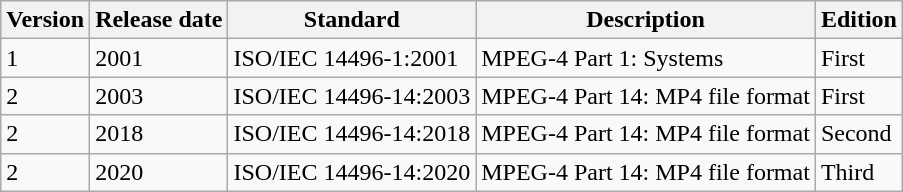<table class="wikitable sortable">
<tr>
<th>Version</th>
<th>Release date</th>
<th>Standard</th>
<th>Description</th>
<th>Edition</th>
</tr>
<tr>
<td>1</td>
<td>2001</td>
<td>ISO/IEC 14496-1:2001</td>
<td>MPEG-4 Part 1: Systems</td>
<td>First</td>
</tr>
<tr>
<td>2</td>
<td>2003</td>
<td>ISO/IEC 14496-14:2003</td>
<td>MPEG-4 Part 14: MP4 file format</td>
<td>First</td>
</tr>
<tr>
<td>2</td>
<td>2018</td>
<td>ISO/IEC 14496-14:2018</td>
<td>MPEG-4 Part 14: MP4 file format</td>
<td>Second</td>
</tr>
<tr>
<td>2</td>
<td>2020</td>
<td>ISO/IEC 14496-14:2020</td>
<td>MPEG-4 Part 14: MP4 file format</td>
<td>Third</td>
</tr>
</table>
